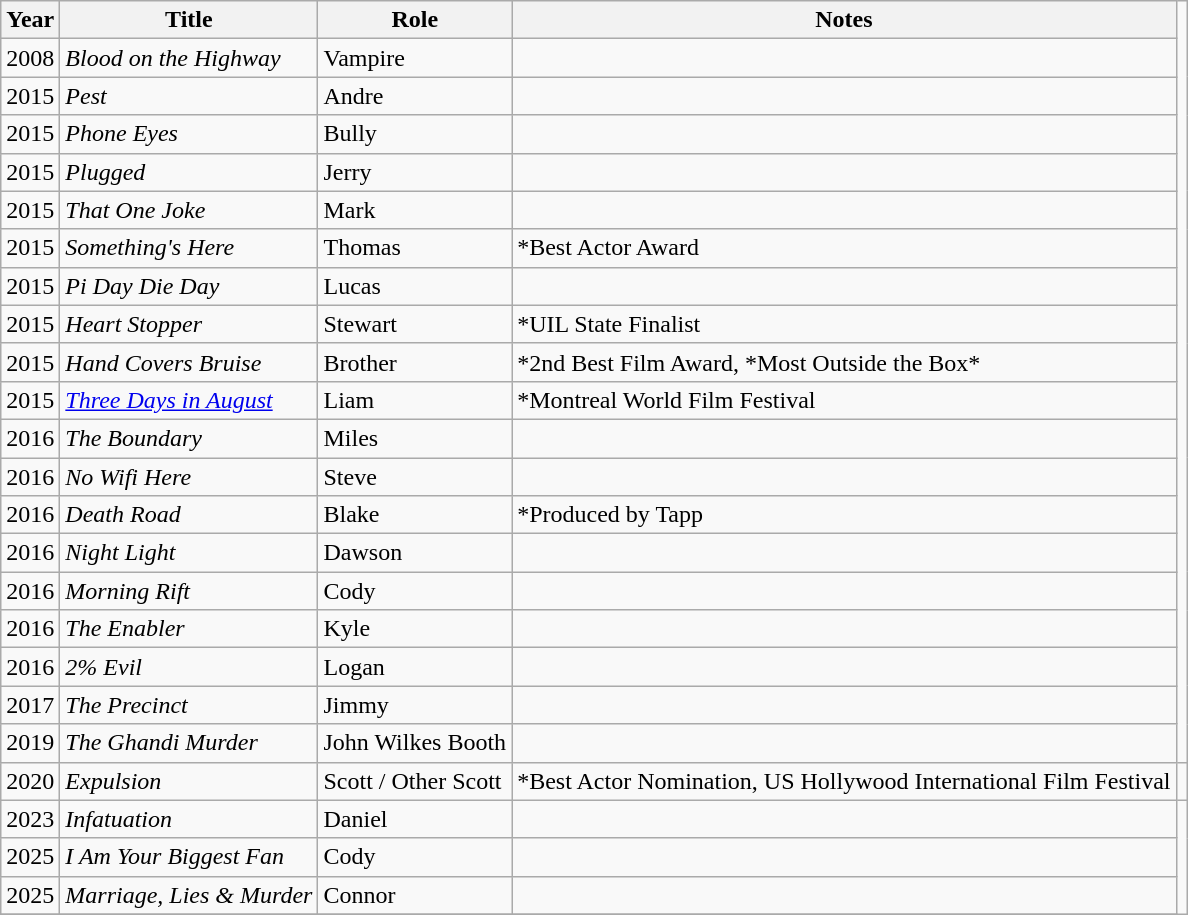<table class="wikitable sortable">
<tr>
<th>Year</th>
<th>Title</th>
<th>Role</th>
<th>Notes</th>
</tr>
<tr>
<td>2008</td>
<td><em>Blood on the Highway</em></td>
<td>Vampire</td>
<td></td>
</tr>
<tr>
<td>2015</td>
<td><em>Pest</em></td>
<td>Andre</td>
<td></td>
</tr>
<tr>
<td>2015</td>
<td><em>Phone Eyes</em></td>
<td>Bully</td>
<td></td>
</tr>
<tr>
<td>2015</td>
<td><em>Plugged</em></td>
<td>Jerry</td>
<td></td>
</tr>
<tr>
<td>2015</td>
<td><em>That One Joke</em></td>
<td>Mark</td>
<td></td>
</tr>
<tr>
<td>2015</td>
<td><em>Something's Here</em></td>
<td>Thomas</td>
<td>*Best Actor Award</td>
</tr>
<tr>
<td>2015</td>
<td><em>Pi Day Die Day</em></td>
<td>Lucas</td>
<td></td>
</tr>
<tr>
<td>2015</td>
<td><em>Heart Stopper</em></td>
<td>Stewart</td>
<td>*UIL State Finalist</td>
</tr>
<tr>
<td>2015</td>
<td><em>Hand Covers Bruise</em></td>
<td>Brother</td>
<td>*2nd Best Film Award, *Most Outside the Box*</td>
</tr>
<tr>
<td>2015</td>
<td><em><a href='#'>Three Days in August</a></em></td>
<td>Liam</td>
<td>*Montreal World Film Festival</td>
</tr>
<tr>
<td>2016</td>
<td><em>The Boundary</em></td>
<td>Miles</td>
<td></td>
</tr>
<tr>
<td>2016</td>
<td><em>No Wifi Here</em></td>
<td>Steve</td>
<td></td>
</tr>
<tr>
<td>2016</td>
<td><em>Death Road</em></td>
<td>Blake</td>
<td>*Produced by Tapp</td>
</tr>
<tr>
<td>2016</td>
<td><em>Night Light</em></td>
<td>Dawson</td>
<td></td>
</tr>
<tr>
<td>2016</td>
<td><em>Morning Rift</em></td>
<td>Cody</td>
<td></td>
</tr>
<tr>
<td>2016</td>
<td><em>The Enabler</em></td>
<td>Kyle</td>
<td></td>
</tr>
<tr>
<td>2016</td>
<td><em>2% Evil</em></td>
<td>Logan</td>
<td></td>
</tr>
<tr>
<td>2017</td>
<td><em>The Precinct</em></td>
<td>Jimmy</td>
<td></td>
</tr>
<tr>
<td>2019</td>
<td><em>The Ghandi Murder</em></td>
<td>John Wilkes Booth</td>
<td></td>
</tr>
<tr>
<td>2020</td>
<td><em>Expulsion</em></td>
<td>Scott / Other Scott</td>
<td>*Best Actor Nomination, US Hollywood International Film Festival</td>
<td></td>
</tr>
<tr>
<td>2023</td>
<td><em>Infatuation</em></td>
<td>Daniel</td>
<td></td>
</tr>
<tr>
<td>2025</td>
<td><em>I Am Your Biggest Fan</em></td>
<td>Cody</td>
<td></td>
</tr>
<tr>
<td>2025</td>
<td><em>Marriage, Lies & Murder</em></td>
<td>Connor</td>
<td></td>
</tr>
<tr>
</tr>
</table>
